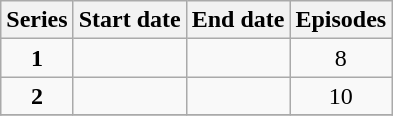<table class="wikitable" style="text-align:center;">
<tr>
<th>Series</th>
<th>Start date</th>
<th>End date</th>
<th>Episodes</th>
</tr>
<tr>
<td><strong>1</strong></td>
<td></td>
<td></td>
<td>8</td>
</tr>
<tr>
<td><strong>2</strong></td>
<td></td>
<td></td>
<td>10</td>
</tr>
<tr>
</tr>
</table>
